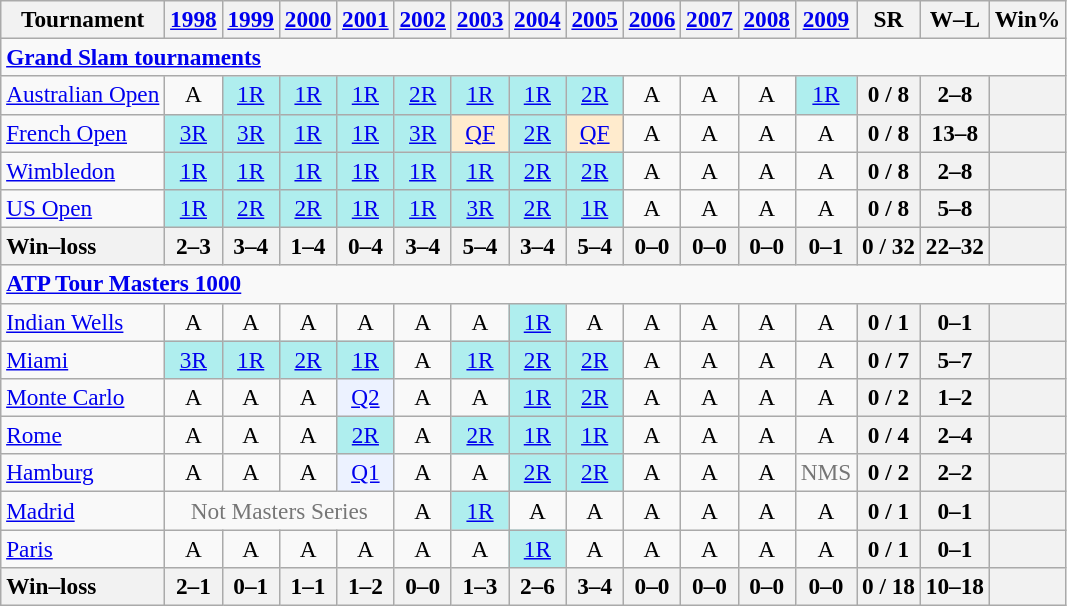<table class=wikitable style=text-align:center;font-size:97%>
<tr>
<th>Tournament</th>
<th><a href='#'>1998</a></th>
<th><a href='#'>1999</a></th>
<th><a href='#'>2000</a></th>
<th><a href='#'>2001</a></th>
<th><a href='#'>2002</a></th>
<th><a href='#'>2003</a></th>
<th><a href='#'>2004</a></th>
<th><a href='#'>2005</a></th>
<th><a href='#'>2006</a></th>
<th><a href='#'>2007</a></th>
<th><a href='#'>2008</a></th>
<th><a href='#'>2009</a></th>
<th>SR</th>
<th>W–L</th>
<th>Win%</th>
</tr>
<tr>
<td colspan=25 style=text-align:left><a href='#'><strong>Grand Slam tournaments</strong></a></td>
</tr>
<tr>
<td align=left><a href='#'>Australian Open</a></td>
<td>A</td>
<td bgcolor=afeeee><a href='#'>1R</a></td>
<td bgcolor=afeeee><a href='#'>1R</a></td>
<td bgcolor=afeeee><a href='#'>1R</a></td>
<td bgcolor=afeeee><a href='#'>2R</a></td>
<td bgcolor=afeeee><a href='#'>1R</a></td>
<td bgcolor=afeeee><a href='#'>1R</a></td>
<td bgcolor=afeeee><a href='#'>2R</a></td>
<td>A</td>
<td>A</td>
<td>A</td>
<td bgcolor=afeeee><a href='#'>1R</a></td>
<th>0 / 8</th>
<th>2–8</th>
<th></th>
</tr>
<tr>
<td align=left><a href='#'>French Open</a></td>
<td bgcolor=afeeee><a href='#'>3R</a></td>
<td bgcolor=afeeee><a href='#'>3R</a></td>
<td bgcolor=afeeee><a href='#'>1R</a></td>
<td bgcolor=afeeee><a href='#'>1R</a></td>
<td bgcolor=afeeee><a href='#'>3R</a></td>
<td bgcolor=ffebcd><a href='#'>QF</a></td>
<td bgcolor=afeeee><a href='#'>2R</a></td>
<td bgcolor=ffebcd><a href='#'>QF</a></td>
<td>A</td>
<td>A</td>
<td>A</td>
<td>A</td>
<th>0 / 8</th>
<th>13–8</th>
<th></th>
</tr>
<tr>
<td align=left><a href='#'>Wimbledon</a></td>
<td bgcolor=afeeee><a href='#'>1R</a></td>
<td bgcolor=afeeee><a href='#'>1R</a></td>
<td bgcolor=afeeee><a href='#'>1R</a></td>
<td bgcolor=afeeee><a href='#'>1R</a></td>
<td bgcolor=afeeee><a href='#'>1R</a></td>
<td bgcolor=afeeee><a href='#'>1R</a></td>
<td bgcolor=afeeee><a href='#'>2R</a></td>
<td bgcolor=afeeee><a href='#'>2R</a></td>
<td>A</td>
<td>A</td>
<td>A</td>
<td>A</td>
<th>0 / 8</th>
<th>2–8</th>
<th></th>
</tr>
<tr>
<td align=left><a href='#'>US Open</a></td>
<td bgcolor=afeeee><a href='#'>1R</a></td>
<td bgcolor=afeeee><a href='#'>2R</a></td>
<td bgcolor=afeeee><a href='#'>2R</a></td>
<td bgcolor=afeeee><a href='#'>1R</a></td>
<td bgcolor=afeeee><a href='#'>1R</a></td>
<td bgcolor=afeeee><a href='#'>3R</a></td>
<td bgcolor=afeeee><a href='#'>2R</a></td>
<td bgcolor=afeeee><a href='#'>1R</a></td>
<td>A</td>
<td>A</td>
<td>A</td>
<td>A</td>
<th>0 / 8</th>
<th>5–8</th>
<th></th>
</tr>
<tr>
<th style=text-align:left><strong>Win–loss</strong></th>
<th>2–3</th>
<th>3–4</th>
<th>1–4</th>
<th>0–4</th>
<th>3–4</th>
<th>5–4</th>
<th>3–4</th>
<th>5–4</th>
<th>0–0</th>
<th>0–0</th>
<th>0–0</th>
<th>0–1</th>
<th>0 / 32</th>
<th>22–32</th>
<th></th>
</tr>
<tr>
<td colspan=25 style=text-align:left><strong><a href='#'>ATP Tour Masters 1000</a></strong></td>
</tr>
<tr>
<td align=left><a href='#'>Indian Wells</a></td>
<td>A</td>
<td>A</td>
<td>A</td>
<td>A</td>
<td>A</td>
<td>A</td>
<td bgcolor=afeeee><a href='#'>1R</a></td>
<td>A</td>
<td>A</td>
<td>A</td>
<td>A</td>
<td>A</td>
<th>0 / 1</th>
<th>0–1</th>
<th></th>
</tr>
<tr>
<td align=left><a href='#'>Miami</a></td>
<td bgcolor=afeeee><a href='#'>3R</a></td>
<td bgcolor=afeeee><a href='#'>1R</a></td>
<td bgcolor=afeeee><a href='#'>2R</a></td>
<td bgcolor=afeeee><a href='#'>1R</a></td>
<td>A</td>
<td bgcolor=afeeee><a href='#'>1R</a></td>
<td bgcolor=afeeee><a href='#'>2R</a></td>
<td bgcolor=afeeee><a href='#'>2R</a></td>
<td>A</td>
<td>A</td>
<td>A</td>
<td>A</td>
<th>0 / 7</th>
<th>5–7</th>
<th></th>
</tr>
<tr>
<td align=left><a href='#'>Monte Carlo</a></td>
<td>A</td>
<td>A</td>
<td>A</td>
<td bgcolor=ecf2ff><a href='#'>Q2</a></td>
<td>A</td>
<td>A</td>
<td bgcolor=afeeee><a href='#'>1R</a></td>
<td bgcolor=afeeee><a href='#'>2R</a></td>
<td>A</td>
<td>A</td>
<td>A</td>
<td>A</td>
<th>0 / 2</th>
<th>1–2</th>
<th></th>
</tr>
<tr>
<td align=left><a href='#'>Rome</a></td>
<td>A</td>
<td>A</td>
<td>A</td>
<td bgcolor=afeeee><a href='#'>2R</a></td>
<td>A</td>
<td bgcolor=afeeee><a href='#'>2R</a></td>
<td bgcolor=afeeee><a href='#'>1R</a></td>
<td bgcolor=afeeee><a href='#'>1R</a></td>
<td>A</td>
<td>A</td>
<td>A</td>
<td>A</td>
<th>0 / 4</th>
<th>2–4</th>
<th></th>
</tr>
<tr>
<td align=left><a href='#'>Hamburg</a></td>
<td>A</td>
<td>A</td>
<td>A</td>
<td bgcolor=ecf2ff><a href='#'>Q1</a></td>
<td>A</td>
<td>A</td>
<td bgcolor=afeeee><a href='#'>2R</a></td>
<td bgcolor=afeeee><a href='#'>2R</a></td>
<td>A</td>
<td>A</td>
<td>A</td>
<td colspan=1 style=color:#767676>NMS</td>
<th>0 / 2</th>
<th>2–2</th>
<th></th>
</tr>
<tr>
<td align=left><a href='#'>Madrid</a></td>
<td colspan=4 style=color:#767676>Not Masters Series</td>
<td>A</td>
<td bgcolor=afeeee><a href='#'>1R</a></td>
<td>A</td>
<td>A</td>
<td>A</td>
<td>A</td>
<td>A</td>
<td>A</td>
<th>0 / 1</th>
<th>0–1</th>
<th></th>
</tr>
<tr>
<td align=left><a href='#'>Paris</a></td>
<td>A</td>
<td>A</td>
<td>A</td>
<td>A</td>
<td>A</td>
<td>A</td>
<td bgcolor=afeeee><a href='#'>1R</a></td>
<td>A</td>
<td>A</td>
<td>A</td>
<td>A</td>
<td>A</td>
<th>0 / 1</th>
<th>0–1</th>
<th></th>
</tr>
<tr>
<th style=text-align:left><strong>Win–loss</strong></th>
<th>2–1</th>
<th>0–1</th>
<th>1–1</th>
<th>1–2</th>
<th>0–0</th>
<th>1–3</th>
<th>2–6</th>
<th>3–4</th>
<th>0–0</th>
<th>0–0</th>
<th>0–0</th>
<th>0–0</th>
<th>0 / 18</th>
<th>10–18</th>
<th></th>
</tr>
</table>
